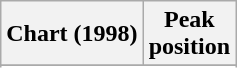<table class="wikitable sortable plainrowheaders">
<tr>
<th scope="col">Chart (1998)</th>
<th scope="col">Peak<br>position</th>
</tr>
<tr>
</tr>
<tr>
</tr>
<tr>
</tr>
<tr>
</tr>
<tr>
</tr>
<tr>
</tr>
<tr>
</tr>
<tr>
</tr>
<tr>
</tr>
<tr>
</tr>
<tr>
</tr>
<tr>
</tr>
<tr>
</tr>
</table>
